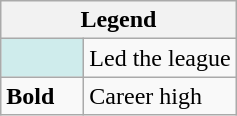<table class="wikitable mw-collapsible mw-collapsed">
<tr>
<th colspan="2">Legend</th>
</tr>
<tr>
<td style="background:#cfecec; width:3em;"></td>
<td>Led the league</td>
</tr>
<tr>
<td><strong>Bold</strong></td>
<td>Career high</td>
</tr>
</table>
